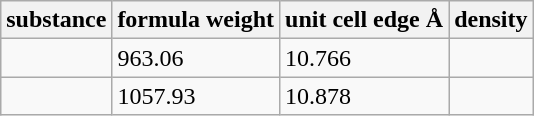<table class="wikitable">
<tr>
<th>substance</th>
<th>formula weight</th>
<th>unit cell edge Å</th>
<th>density</th>
</tr>
<tr>
<td></td>
<td>963.06</td>
<td>10.766</td>
<td></td>
</tr>
<tr>
<td></td>
<td>1057.93</td>
<td>10.878</td>
<td></td>
</tr>
</table>
